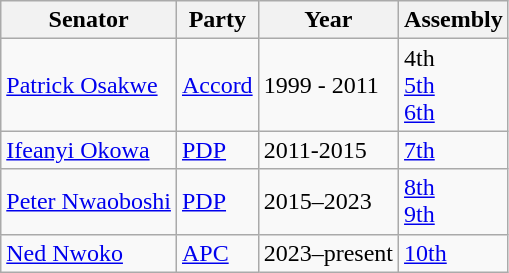<table class="wikitable">
<tr>
<th>Senator</th>
<th>Party</th>
<th>Year</th>
<th>Assembly</th>
</tr>
<tr>
<td><a href='#'>Patrick Osakwe</a></td>
<td><a href='#'>Accord</a></td>
<td>1999 - 2011</td>
<td>4th<br><a href='#'>5th</a><br><a href='#'>6th</a></td>
</tr>
<tr>
<td><a href='#'>Ifeanyi Okowa</a></td>
<td><a href='#'>PDP</a></td>
<td>2011-2015</td>
<td><a href='#'>7th</a></td>
</tr>
<tr>
<td><a href='#'>Peter Nwaoboshi</a></td>
<td><a href='#'>PDP</a></td>
<td>2015–2023</td>
<td><a href='#'>8th</a><br><a href='#'>9th</a></td>
</tr>
<tr>
<td><a href='#'>Ned Nwoko</a></td>
<td><a href='#'>APC</a></td>
<td>2023–present</td>
<td><a href='#'>10th</a></td>
</tr>
</table>
